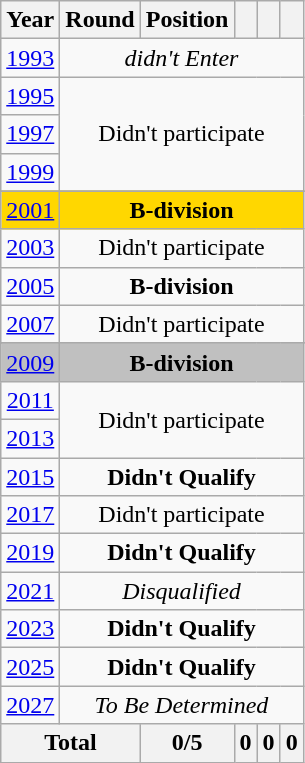<table class="wikitable" style="text-align: center;">
<tr>
<th>Year</th>
<th>Round</th>
<th>Position</th>
<th></th>
<th></th>
<th></th>
</tr>
<tr>
<td> <a href='#'>1993</a></td>
<td colspan=5><em>didn't Enter</em></td>
</tr>
<tr>
<td> <a href='#'>1995</a></td>
<td colspan="5" rowspan="3">Didn't participate</td>
</tr>
<tr>
<td> <a href='#'>1997</a></td>
</tr>
<tr>
<td> <a href='#'>1999</a></td>
</tr>
<tr>
</tr>
<tr style="background:gold">
<td> <a href='#'>2001</a></td>
<td colspan=5><strong>B-division</strong></td>
</tr>
<tr>
<td> <a href='#'>2003</a></td>
<td colspan=5>Didn't participate</td>
</tr>
<tr>
<td> <a href='#'>2005</a></td>
<td colspan=5><strong>B-division</strong></td>
</tr>
<tr>
<td> <a href='#'>2007</a></td>
<td colspan=5>Didn't participate</td>
</tr>
<tr>
</tr>
<tr style="background:silver">
<td> <a href='#'>2009</a></td>
<td colspan=5><strong>B-division</strong></td>
</tr>
<tr>
<td> <a href='#'>2011</a></td>
<td colspan="5" rowspan="2">Didn't participate</td>
</tr>
<tr>
<td> <a href='#'>2013</a></td>
</tr>
<tr>
<td> <a href='#'>2015</a></td>
<td colspan=5><strong>Didn't Qualify</strong></td>
</tr>
<tr>
<td> <a href='#'>2017</a></td>
<td colspan=5>Didn't participate</td>
</tr>
<tr>
<td> <a href='#'>2019</a></td>
<td colspan=5><strong>Didn't Qualify</strong></td>
</tr>
<tr>
<td> <a href='#'>2021</a></td>
<td colspan=5><em>Disqualified</em></td>
</tr>
<tr>
<td> <a href='#'>2023</a></td>
<td colspan=5><strong>Didn't Qualify</strong></td>
</tr>
<tr>
<td> <a href='#'>2025</a></td>
<td colspan=5><strong>Didn't Qualify</strong></td>
</tr>
<tr>
<td> <a href='#'>2027</a></td>
<td colspan=5><em>To Be Determined</em></td>
</tr>
<tr>
<th colspan=2>Total</th>
<th>0/5</th>
<th>0</th>
<th>0</th>
<th>0</th>
</tr>
</table>
